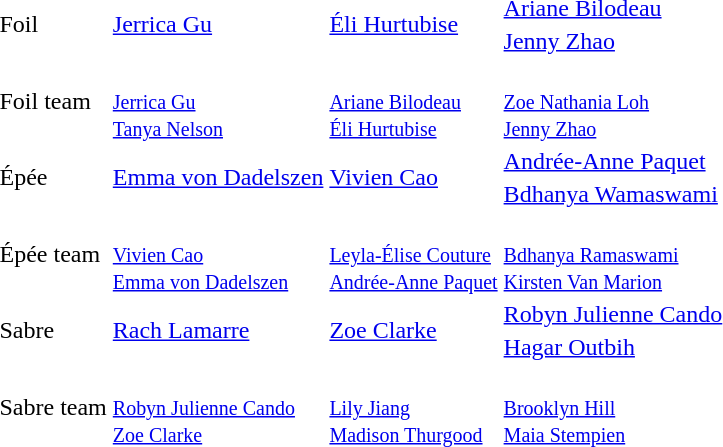<table>
<tr>
<td rowspan=2>Foil</td>
<td rowspan=2><a href='#'>Jerrica Gu</a><br> </td>
<td rowspan=2><a href='#'>Éli Hurtubise</a><br> </td>
<td><a href='#'>Ariane Bilodeau</a><br> </td>
</tr>
<tr>
<td><a href='#'>Jenny Zhao</a><br> </td>
</tr>
<tr>
<td>Foil team</td>
<td><br><small><a href='#'>Jerrica Gu</a><br><a href='#'>Tanya Nelson</a> </small></td>
<td><br><small><a href='#'>Ariane Bilodeau</a><br><a href='#'>Éli Hurtubise</a> </small></td>
<td><br><small><a href='#'>Zoe Nathania Loh</a><br><a href='#'>Jenny Zhao</a> </small></td>
</tr>
<tr>
<td rowspan=2>Épée</td>
<td rowspan=2><a href='#'>Emma von Dadelszen</a><br> </td>
<td rowspan=2><a href='#'>Vivien Cao</a><br> </td>
<td><a href='#'>Andrée-Anne Paquet</a><br> </td>
</tr>
<tr>
<td><a href='#'>Bdhanya Wamaswami</a><br> </td>
</tr>
<tr>
<td>Épée team</td>
<td><br><small><a href='#'>Vivien Cao</a><br><a href='#'>Emma von Dadelszen</a> </small></td>
<td><br><small><a href='#'>Leyla-Élise Couture</a><br><a href='#'>Andrée-Anne Paquet</a> </small></td>
<td><br><small><a href='#'>Bdhanya Ramaswami</a><br><a href='#'>Kirsten Van Marion</a> </small></td>
</tr>
<tr>
<td rowspan=2>Sabre</td>
<td rowspan=2><a href='#'>Rach Lamarre</a><br> </td>
<td rowspan=2><a href='#'>Zoe Clarke</a><br> </td>
<td><a href='#'>Robyn Julienne Cando</a><br> </td>
</tr>
<tr>
<td><a href='#'>Hagar Outbih</a><br> </td>
</tr>
<tr>
<td>Sabre team</td>
<td><br><small><a href='#'>Robyn Julienne Cando</a><br><a href='#'>Zoe Clarke</a> </small></td>
<td><br><small><a href='#'>Lily Jiang</a><br><a href='#'>Madison Thurgood</a> </small></td>
<td><br><small><a href='#'>Brooklyn Hill</a><br><a href='#'>Maia Stempien</a> </small></td>
</tr>
</table>
